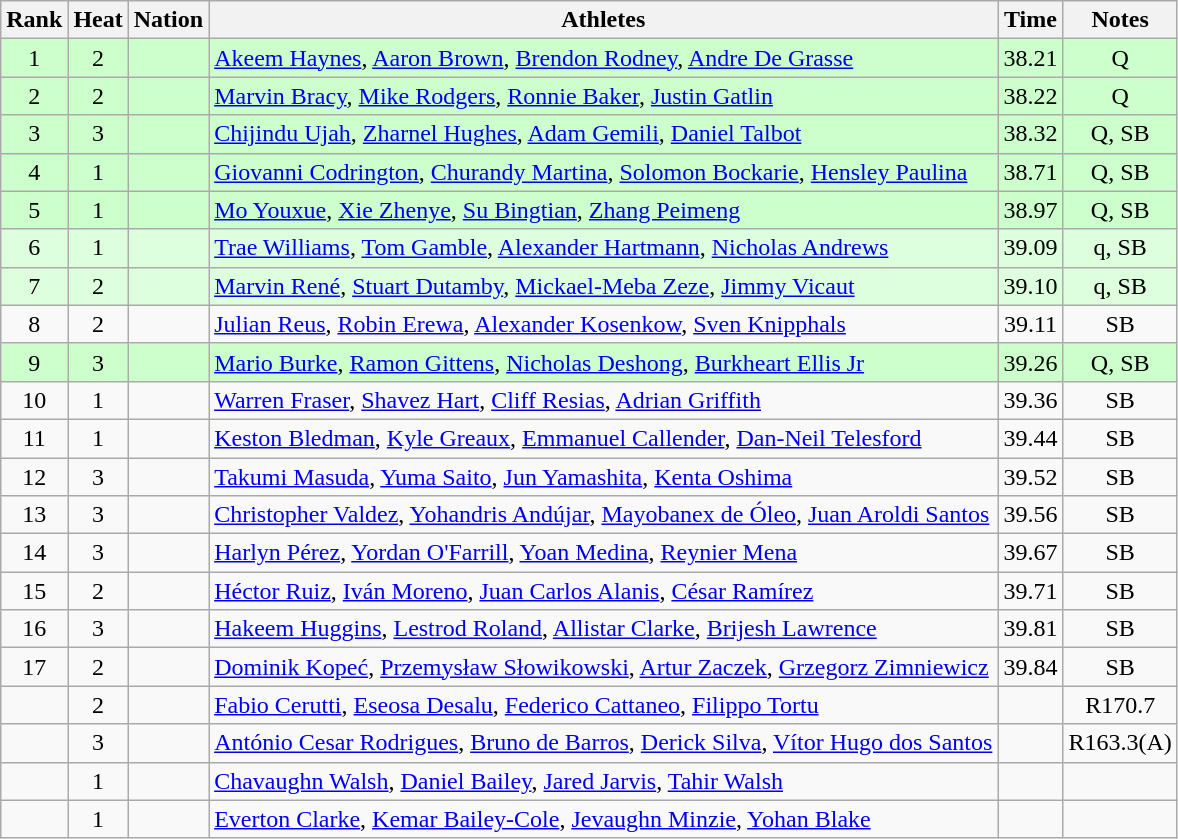<table class="wikitable sortable" style="text-align:center">
<tr>
<th>Rank</th>
<th>Heat</th>
<th>Nation</th>
<th>Athletes</th>
<th>Time</th>
<th>Notes</th>
</tr>
<tr bgcolor=ccffcc>
<td>1</td>
<td>2</td>
<td align=left></td>
<td align=left><a href='#'>Akeem Haynes</a>, <a href='#'>Aaron Brown</a>, <a href='#'>Brendon Rodney</a>, <a href='#'>Andre De Grasse</a></td>
<td>38.21</td>
<td>Q</td>
</tr>
<tr bgcolor=ccffcc>
<td>2</td>
<td>2</td>
<td align=left></td>
<td align=left><a href='#'>Marvin Bracy</a>, <a href='#'>Mike Rodgers</a>, <a href='#'>Ronnie Baker</a>, <a href='#'>Justin Gatlin</a></td>
<td>38.22</td>
<td>Q</td>
</tr>
<tr bgcolor=ccffcc>
<td>3</td>
<td>3</td>
<td align=left></td>
<td align=left><a href='#'>Chijindu Ujah</a>, <a href='#'>Zharnel Hughes</a>, <a href='#'>Adam Gemili</a>, <a href='#'>Daniel Talbot</a></td>
<td>38.32</td>
<td>Q, SB</td>
</tr>
<tr bgcolor=ccffcc>
<td>4</td>
<td>1</td>
<td align=left></td>
<td align=left><a href='#'>Giovanni Codrington</a>, <a href='#'>Churandy Martina</a>, <a href='#'>Solomon Bockarie</a>, <a href='#'>Hensley Paulina</a></td>
<td>38.71</td>
<td>Q, SB</td>
</tr>
<tr bgcolor=ccffcc>
<td>5</td>
<td>1</td>
<td align=left></td>
<td align=left><a href='#'>Mo Youxue</a>, <a href='#'>Xie Zhenye</a>, <a href='#'>Su Bingtian</a>, <a href='#'>Zhang Peimeng</a></td>
<td>38.97</td>
<td>Q, SB</td>
</tr>
<tr bgcolor=ddffdd>
<td>6</td>
<td>1</td>
<td align=left></td>
<td align=left><a href='#'>Trae Williams</a>, <a href='#'>Tom Gamble</a>, <a href='#'>Alexander Hartmann</a>, <a href='#'>Nicholas Andrews</a></td>
<td>39.09</td>
<td>q, SB</td>
</tr>
<tr bgcolor=ddffdd>
<td>7</td>
<td>2</td>
<td align=left></td>
<td align=left><a href='#'>Marvin René</a>, <a href='#'>Stuart Dutamby</a>, <a href='#'>Mickael-Meba Zeze</a>, <a href='#'>Jimmy Vicaut</a></td>
<td>39.10</td>
<td>q, SB</td>
</tr>
<tr>
<td>8</td>
<td>2</td>
<td align=left></td>
<td align=left><a href='#'>Julian Reus</a>, <a href='#'>Robin Erewa</a>, <a href='#'>Alexander Kosenkow</a>, <a href='#'>Sven Knipphals</a></td>
<td>39.11</td>
<td>SB</td>
</tr>
<tr bgcolor=ccffcc>
<td>9</td>
<td>3</td>
<td align=left></td>
<td align=left><a href='#'>Mario Burke</a>, <a href='#'>Ramon Gittens</a>, <a href='#'>Nicholas Deshong</a>, <a href='#'>Burkheart Ellis Jr</a></td>
<td>39.26</td>
<td>Q, SB</td>
</tr>
<tr>
<td>10</td>
<td>1</td>
<td align=left></td>
<td align=left><a href='#'>Warren Fraser</a>, <a href='#'>Shavez Hart</a>, <a href='#'>Cliff Resias</a>, <a href='#'>Adrian Griffith</a></td>
<td>39.36</td>
<td>SB</td>
</tr>
<tr>
<td>11</td>
<td>1</td>
<td align=left></td>
<td align=left><a href='#'>Keston Bledman</a>, <a href='#'>Kyle Greaux</a>, <a href='#'>Emmanuel Callender</a>, <a href='#'>Dan-Neil Telesford</a></td>
<td>39.44</td>
<td>SB</td>
</tr>
<tr>
<td>12</td>
<td>3</td>
<td align=left></td>
<td align=left><a href='#'>Takumi Masuda</a>, <a href='#'>Yuma Saito</a>, <a href='#'>Jun Yamashita</a>, <a href='#'>Kenta Oshima</a></td>
<td>39.52</td>
<td>SB</td>
</tr>
<tr>
<td>13</td>
<td>3</td>
<td align=left></td>
<td align=left><a href='#'>Christopher Valdez</a>, <a href='#'>Yohandris Andújar</a>, <a href='#'>Mayobanex de Óleo</a>, <a href='#'>Juan Aroldi Santos</a></td>
<td>39.56</td>
<td>SB</td>
</tr>
<tr>
<td>14</td>
<td>3</td>
<td align=left></td>
<td align=left><a href='#'>Harlyn Pérez</a>, <a href='#'>Yordan O'Farrill</a>, <a href='#'>Yoan Medina</a>, <a href='#'>Reynier Mena</a></td>
<td>39.67</td>
<td>SB</td>
</tr>
<tr>
<td>15</td>
<td>2</td>
<td align=left></td>
<td align=left><a href='#'>Héctor Ruiz</a>, <a href='#'>Iván Moreno</a>, <a href='#'>Juan Carlos Alanis</a>, <a href='#'>César Ramírez</a></td>
<td>39.71</td>
<td>SB</td>
</tr>
<tr>
<td>16</td>
<td>3</td>
<td align=left></td>
<td align=left><a href='#'>Hakeem Huggins</a>, <a href='#'>Lestrod Roland</a>, <a href='#'>Allistar Clarke</a>, <a href='#'>Brijesh Lawrence</a></td>
<td>39.81</td>
<td>SB</td>
</tr>
<tr>
<td>17</td>
<td>2</td>
<td align=left></td>
<td align=left><a href='#'>Dominik Kopeć</a>, <a href='#'>Przemysław Słowikowski</a>, <a href='#'>Artur Zaczek</a>, <a href='#'>Grzegorz Zimniewicz</a></td>
<td>39.84</td>
<td>SB</td>
</tr>
<tr>
<td></td>
<td>2</td>
<td align=left></td>
<td align=left><a href='#'>Fabio Cerutti</a>, <a href='#'>Eseosa Desalu</a>, <a href='#'>Federico Cattaneo</a>, <a href='#'>Filippo Tortu</a></td>
<td></td>
<td>R170.7</td>
</tr>
<tr>
<td></td>
<td>3</td>
<td align=left></td>
<td align=left><a href='#'>António Cesar Rodrigues</a>, <a href='#'>Bruno de Barros</a>, <a href='#'>Derick Silva</a>, <a href='#'>Vítor Hugo dos Santos</a></td>
<td></td>
<td>R163.3(A)</td>
</tr>
<tr>
<td></td>
<td>1</td>
<td align=left></td>
<td align=left><a href='#'>Chavaughn Walsh</a>, <a href='#'>Daniel Bailey</a>, <a href='#'>Jared Jarvis</a>, <a href='#'>Tahir Walsh</a></td>
<td></td>
<td></td>
</tr>
<tr>
<td></td>
<td>1</td>
<td align=left></td>
<td align=left><a href='#'>Everton Clarke</a>, <a href='#'>Kemar Bailey-Cole</a>, <a href='#'>Jevaughn Minzie</a>, <a href='#'>Yohan Blake</a></td>
<td></td>
<td></td>
</tr>
</table>
